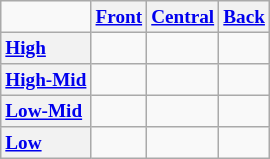<table class="wikitable">
<tr style="font-size: 80%;">
<td> </td>
<th><a href='#'>Front</a></th>
<th><a href='#'>Central</a></th>
<th><a href='#'>Back</a></th>
</tr>
<tr>
<th style="font-size: 80%; text-align: left;"><a href='#'>High</a></th>
<td></td>
<td></td>
<td></td>
</tr>
<tr>
<th style="font-size: 80%; text-align: left;"><a href='#'>High-Mid</a></th>
<td></td>
<td></td>
<td></td>
</tr>
<tr>
<th style="font-size: 80%; text-align: left;"><a href='#'>Low-Mid</a></th>
<td></td>
<td></td>
<td></td>
</tr>
<tr>
<th style="font-size: 80%; text-align: left;"><a href='#'>Low</a></th>
<td></td>
<td></td>
<td></td>
</tr>
</table>
